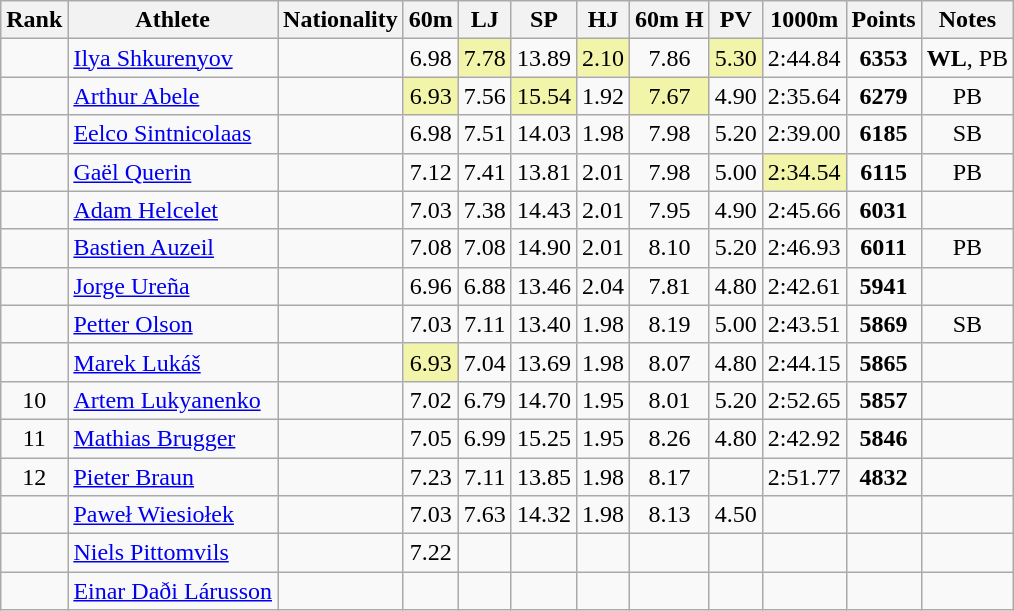<table class="wikitable sortable" style=" text-align:center;">
<tr>
<th>Rank</th>
<th>Athlete</th>
<th>Nationality</th>
<th>60m</th>
<th>LJ</th>
<th>SP</th>
<th>HJ</th>
<th>60m H</th>
<th>PV</th>
<th>1000m</th>
<th>Points</th>
<th>Notes</th>
</tr>
<tr>
<td></td>
<td align=left><a href='#'>Ilya Shkurenyov</a></td>
<td align=left></td>
<td>6.98</td>
<td bgcolor=#F2F5A9>7.78</td>
<td>13.89</td>
<td bgcolor=#F2F5A9>2.10</td>
<td>7.86</td>
<td bgcolor=#F2F5A9>5.30</td>
<td>2:44.84</td>
<td><strong>6353</strong></td>
<td><strong>WL</strong>, PB</td>
</tr>
<tr>
<td></td>
<td align=left><a href='#'>Arthur Abele</a></td>
<td align=left></td>
<td bgcolor=#F2F5A9>6.93</td>
<td>7.56</td>
<td bgcolor=#F2F5A9>15.54</td>
<td>1.92</td>
<td bgcolor=#F2F5A9>7.67</td>
<td>4.90</td>
<td>2:35.64</td>
<td><strong>6279</strong></td>
<td>PB</td>
</tr>
<tr>
<td></td>
<td align=left><a href='#'>Eelco Sintnicolaas</a></td>
<td align=left></td>
<td>6.98</td>
<td>7.51</td>
<td>14.03</td>
<td>1.98</td>
<td>7.98</td>
<td>5.20</td>
<td>2:39.00</td>
<td><strong>6185</strong></td>
<td>SB</td>
</tr>
<tr>
<td></td>
<td align=left><a href='#'>Gaël Querin</a></td>
<td align=left></td>
<td>7.12</td>
<td>7.41</td>
<td>13.81</td>
<td>2.01</td>
<td>7.98</td>
<td>5.00</td>
<td bgcolor=#F2F5A9>2:34.54</td>
<td><strong>6115</strong></td>
<td>PB</td>
</tr>
<tr>
<td></td>
<td align=left><a href='#'>Adam Helcelet</a></td>
<td align=left></td>
<td>7.03</td>
<td>7.38</td>
<td>14.43</td>
<td>2.01</td>
<td>7.95</td>
<td>4.90</td>
<td>2:45.66</td>
<td><strong>6031</strong></td>
<td></td>
</tr>
<tr>
<td></td>
<td align=left><a href='#'>Bastien Auzeil</a></td>
<td align=left></td>
<td>7.08</td>
<td>7.08</td>
<td>14.90</td>
<td>2.01</td>
<td>8.10</td>
<td>5.20</td>
<td>2:46.93</td>
<td><strong>6011</strong></td>
<td>PB</td>
</tr>
<tr>
<td></td>
<td align=left><a href='#'>Jorge Ureña</a></td>
<td align=left></td>
<td>6.96</td>
<td>6.88</td>
<td>13.46</td>
<td>2.04</td>
<td>7.81</td>
<td>4.80</td>
<td>2:42.61</td>
<td><strong>5941</strong></td>
<td></td>
</tr>
<tr>
<td></td>
<td align=left><a href='#'>Petter Olson</a></td>
<td align=left></td>
<td>7.03</td>
<td>7.11</td>
<td>13.40</td>
<td>1.98</td>
<td>8.19</td>
<td>5.00</td>
<td>2:43.51</td>
<td><strong>5869</strong></td>
<td>SB</td>
</tr>
<tr>
<td></td>
<td align=left><a href='#'>Marek Lukáš</a></td>
<td align=left></td>
<td bgcolor=#F2F5A9>6.93</td>
<td>7.04</td>
<td>13.69</td>
<td>1.98</td>
<td>8.07</td>
<td>4.80</td>
<td>2:44.15</td>
<td><strong>5865</strong></td>
<td></td>
</tr>
<tr>
<td>10</td>
<td align=left><a href='#'>Artem Lukyanenko</a></td>
<td align=left></td>
<td>7.02</td>
<td>6.79</td>
<td>14.70</td>
<td>1.95</td>
<td>8.01</td>
<td>5.20</td>
<td>2:52.65</td>
<td><strong>5857</strong></td>
<td></td>
</tr>
<tr>
<td>11</td>
<td align=left><a href='#'>Mathias Brugger</a></td>
<td align=left></td>
<td>7.05</td>
<td>6.99</td>
<td>15.25</td>
<td>1.95</td>
<td>8.26</td>
<td>4.80</td>
<td>2:42.92</td>
<td><strong>5846</strong></td>
<td></td>
</tr>
<tr>
<td>12</td>
<td align=left><a href='#'>Pieter Braun</a></td>
<td align=left></td>
<td>7.23</td>
<td>7.11</td>
<td>13.85</td>
<td>1.98</td>
<td>8.17</td>
<td></td>
<td>2:51.77</td>
<td><strong>4832</strong></td>
<td></td>
</tr>
<tr>
<td></td>
<td align=left><a href='#'>Paweł Wiesiołek</a></td>
<td align=left></td>
<td>7.03</td>
<td>7.63</td>
<td>14.32</td>
<td>1.98</td>
<td>8.13</td>
<td>4.50</td>
<td></td>
<td><strong></strong></td>
<td></td>
</tr>
<tr>
<td></td>
<td align=left><a href='#'>Niels Pittomvils</a></td>
<td align=left></td>
<td>7.22</td>
<td></td>
<td></td>
<td></td>
<td></td>
<td></td>
<td></td>
<td><strong></strong></td>
<td></td>
</tr>
<tr>
<td></td>
<td align=left><a href='#'>Einar Daði Lárusson</a></td>
<td align=left></td>
<td></td>
<td></td>
<td></td>
<td></td>
<td></td>
<td></td>
<td></td>
<td><strong></strong></td>
<td></td>
</tr>
</table>
